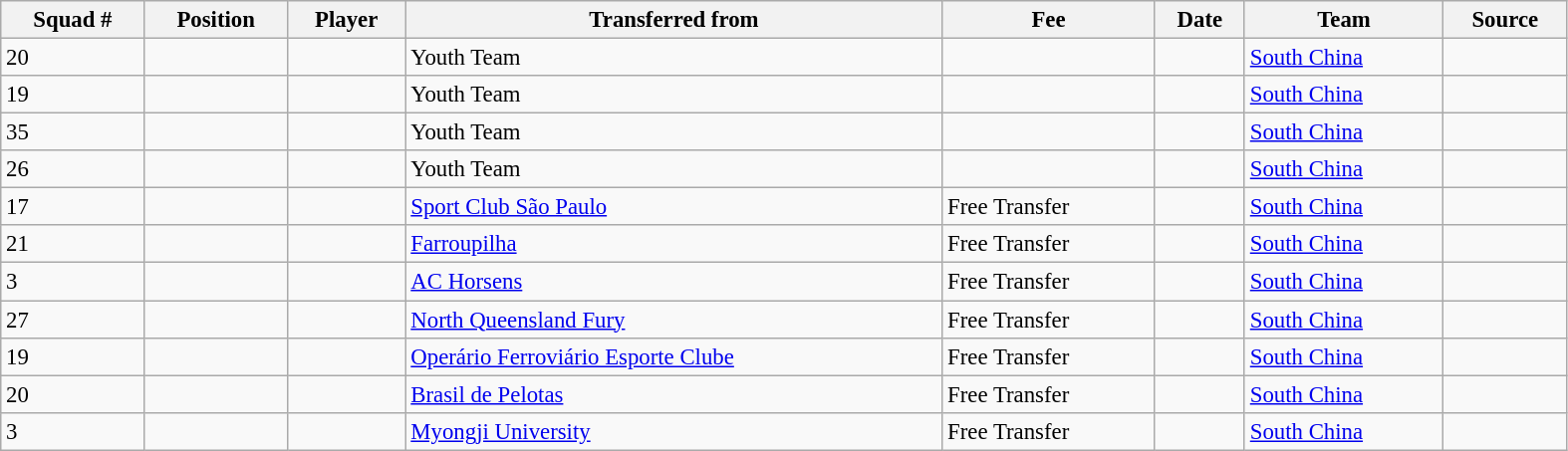<table width=83% class="wikitable sortable" style="text-align:center; font-size:95%; text-align:left">
<tr>
<th>Squad #</th>
<th>Position</th>
<th>Player</th>
<th>Transferred from</th>
<th>Fee</th>
<th>Date</th>
<th>Team</th>
<th>Source</th>
</tr>
<tr>
<td>20</td>
<td></td>
<td></td>
<td>Youth Team</td>
<td></td>
<td></td>
<td><a href='#'>South China</a></td>
<td></td>
</tr>
<tr>
<td>19</td>
<td></td>
<td></td>
<td>Youth Team</td>
<td></td>
<td></td>
<td><a href='#'>South China</a></td>
<td></td>
</tr>
<tr>
<td>35</td>
<td></td>
<td></td>
<td>Youth Team</td>
<td></td>
<td></td>
<td><a href='#'>South China</a></td>
<td></td>
</tr>
<tr>
<td>26</td>
<td></td>
<td></td>
<td>Youth Team</td>
<td></td>
<td></td>
<td><a href='#'>South China</a></td>
<td></td>
</tr>
<tr>
<td>17</td>
<td></td>
<td></td>
<td><a href='#'>Sport Club São Paulo</a></td>
<td>Free Transfer</td>
<td></td>
<td><a href='#'>South China</a></td>
<td></td>
</tr>
<tr>
<td>21</td>
<td></td>
<td></td>
<td><a href='#'>Farroupilha</a></td>
<td>Free Transfer</td>
<td></td>
<td><a href='#'>South China</a></td>
<td></td>
</tr>
<tr>
<td>3</td>
<td></td>
<td></td>
<td><a href='#'>AC Horsens</a></td>
<td>Free Transfer</td>
<td></td>
<td><a href='#'>South China</a></td>
<td></td>
</tr>
<tr>
<td>27</td>
<td></td>
<td></td>
<td><a href='#'>North Queensland Fury</a></td>
<td>Free Transfer</td>
<td></td>
<td><a href='#'>South China</a></td>
<td></td>
</tr>
<tr>
<td>19</td>
<td></td>
<td></td>
<td><a href='#'>Operário Ferroviário Esporte Clube</a></td>
<td>Free Transfer</td>
<td></td>
<td><a href='#'>South China</a></td>
<td></td>
</tr>
<tr>
<td>20</td>
<td></td>
<td></td>
<td><a href='#'>Brasil de Pelotas</a></td>
<td>Free Transfer</td>
<td></td>
<td><a href='#'>South China</a></td>
<td></td>
</tr>
<tr>
<td>3</td>
<td></td>
<td></td>
<td><a href='#'>Myongji University</a></td>
<td>Free Transfer</td>
<td></td>
<td><a href='#'>South China</a></td>
<td></td>
</tr>
</table>
